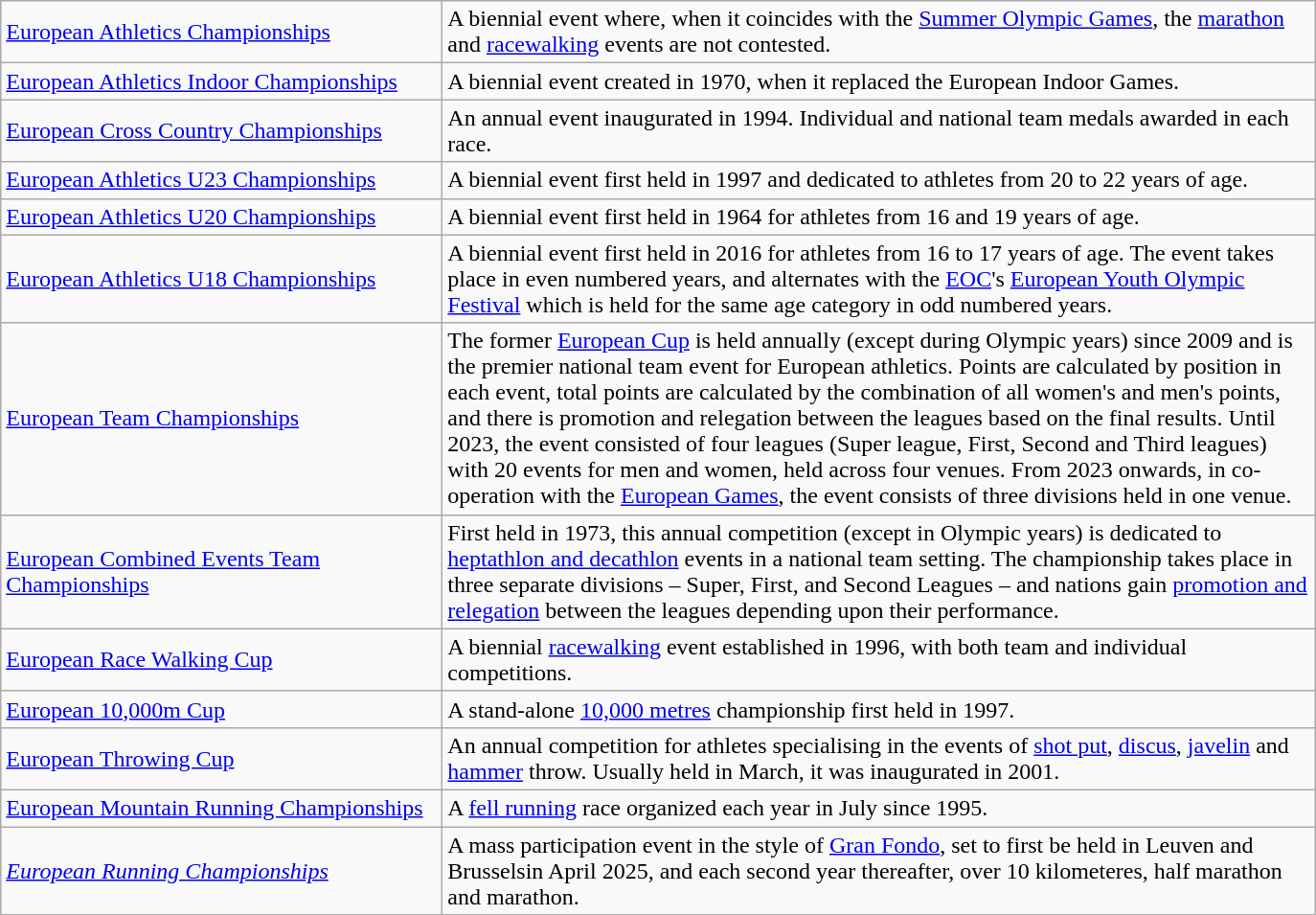<table class="wikitable">
<tr>
<td width=300><a href='#'>European Athletics Championships</a></td>
<td width=600>A biennial event where, when it coincides with the <a href='#'>Summer Olympic Games</a>, the <a href='#'>marathon</a> and <a href='#'>racewalking</a> events are not contested.</td>
</tr>
<tr>
<td><a href='#'>European Athletics Indoor Championships</a></td>
<td>A biennial event created in 1970, when it replaced the European Indoor Games.</td>
</tr>
<tr>
<td><a href='#'>European Cross Country Championships</a></td>
<td>An annual event inaugurated in 1994. Individual and national team medals awarded in each race.</td>
</tr>
<tr>
<td><a href='#'>European Athletics U23 Championships</a></td>
<td>A biennial event first held in 1997 and dedicated to athletes from 20 to 22 years of age.</td>
</tr>
<tr>
<td><a href='#'>European Athletics U20 Championships</a></td>
<td>A biennial event first held in 1964 for athletes from 16 and 19 years of age.</td>
</tr>
<tr>
<td><a href='#'>European Athletics U18 Championships</a></td>
<td>A biennial event first held in 2016 for athletes from 16 to 17 years of age. The event takes place in even numbered years, and alternates with the <a href='#'>EOC</a>'s <a href='#'>European Youth Olympic Festival</a> which is held for the same age category in odd numbered years.</td>
</tr>
<tr>
<td><a href='#'>European Team Championships</a></td>
<td>The former <a href='#'>European Cup</a> is held annually (except during Olympic years) since 2009 and is the premier national team event for European athletics.  Points are calculated by position in each event, total points are calculated by the combination of all women's and men's points, and there is promotion and relegation between the leagues based on the final results. Until 2023, the event consisted of four leagues (Super league, First, Second and Third leagues) with 20 events for men and women, held across four venues. From 2023 onwards, in co-operation with the <a href='#'>European Games</a>, the event consists of three divisions held in one venue.</td>
</tr>
<tr>
<td><a href='#'>European Combined Events Team Championships</a></td>
<td>First held in 1973, this annual competition (except in Olympic years) is dedicated to <a href='#'>heptathlon and decathlon</a> events in a national team setting. The championship takes place in three separate divisions – Super, First, and Second Leagues – and nations gain <a href='#'>promotion and relegation</a> between the leagues depending upon their performance.</td>
</tr>
<tr>
<td><a href='#'>European Race Walking Cup</a></td>
<td>A biennial <a href='#'>racewalking</a> event established in 1996, with both team and individual competitions.</td>
</tr>
<tr>
<td><a href='#'>European 10,000m Cup</a></td>
<td>A stand-alone <a href='#'>10,000 metres</a> championship first held in 1997.</td>
</tr>
<tr>
<td><a href='#'>European Throwing Cup</a></td>
<td>An annual competition for athletes specialising in the events of  <a href='#'>shot put</a>, <a href='#'>discus</a>, <a href='#'>javelin</a> and <a href='#'>hammer</a> throw. Usually held in March, it was inaugurated in 2001.</td>
</tr>
<tr>
<td><a href='#'>European Mountain Running Championships</a></td>
<td>A <a href='#'>fell running</a> race organized each year in July since 1995.</td>
</tr>
<tr>
<td><em><a href='#'>European Running Championships</a></em></td>
<td>A mass participation event in the style of <a href='#'>Gran Fondo</a>, set to first be held in Leuven and Brusselsin April 2025, and each second year thereafter, over 10 kilometeres, half marathon and marathon.</td>
</tr>
</table>
